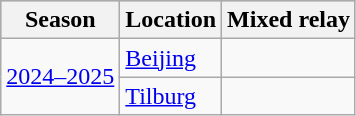<table class="wikitable" style="display: inline-table;">
<tr align="center" bgcolor="#b0c4de">
<th>Season</th>
<th>Location</th>
<th>Mixed relay</th>
</tr>
<tr>
<td rowspan=2><a href='#'>2024–2025</a></td>
<td> <a href='#'>Beijing</a></td>
<td style="text-align:center;"></td>
</tr>
<tr>
<td> <a href='#'>Tilburg</a></td>
<td style="text-align:center;"></td>
</tr>
</table>
